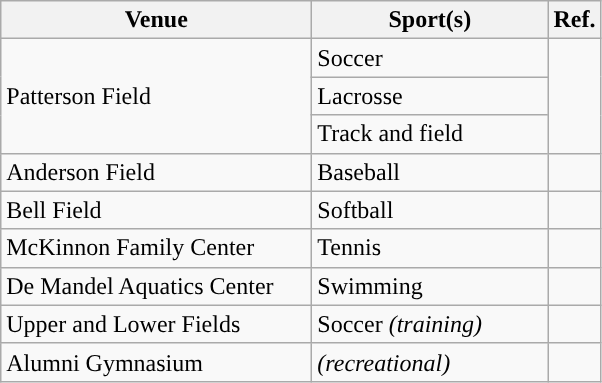<table class="wikitable"; style= "text-align: ">
<tr>
<th width=200px>Venue</th>
<th width=150px>Sport(s)</th>
<th width=px>Ref.</th>
</tr>
<tr>
<td rowspan=3>Patterson Field</td>
<td>Soccer</td>
<td rowspan=3></td>
</tr>
<tr>
<td>Lacrosse</td>
</tr>
<tr>
<td>Track and field</td>
</tr>
<tr>
<td>Anderson Field</td>
<td>Baseball</td>
<td></td>
</tr>
<tr>
<td>Bell Field</td>
<td>Softball</td>
<td></td>
</tr>
<tr>
<td>McKinnon Family Center</td>
<td>Tennis</td>
<td></td>
</tr>
<tr>
<td>De Mandel Aquatics Center</td>
<td>Swimming</td>
<td></td>
</tr>
<tr>
<td>Upper and Lower Fields</td>
<td>Soccer <em>(training)</em></td>
<td></td>
</tr>
<tr>
<td>Alumni Gymnasium</td>
<td><em>(recreational)</em></td>
<td></td>
</tr>
</table>
